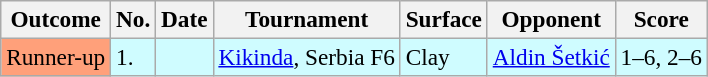<table class="sortable wikitable" style=font-size:97%>
<tr>
<th>Outcome</th>
<th>No.</th>
<th>Date</th>
<th>Tournament</th>
<th>Surface</th>
<th>Opponent</th>
<th>Score</th>
</tr>
<tr bgcolor=#cffcff>
<td bgcolor=FFA07A>Runner-up</td>
<td>1.</td>
<td></td>
<td> <a href='#'>Kikinda</a>, Serbia F6</td>
<td>Clay</td>
<td> <a href='#'>Aldin Šetkić</a></td>
<td>1–6, 2–6</td>
</tr>
</table>
